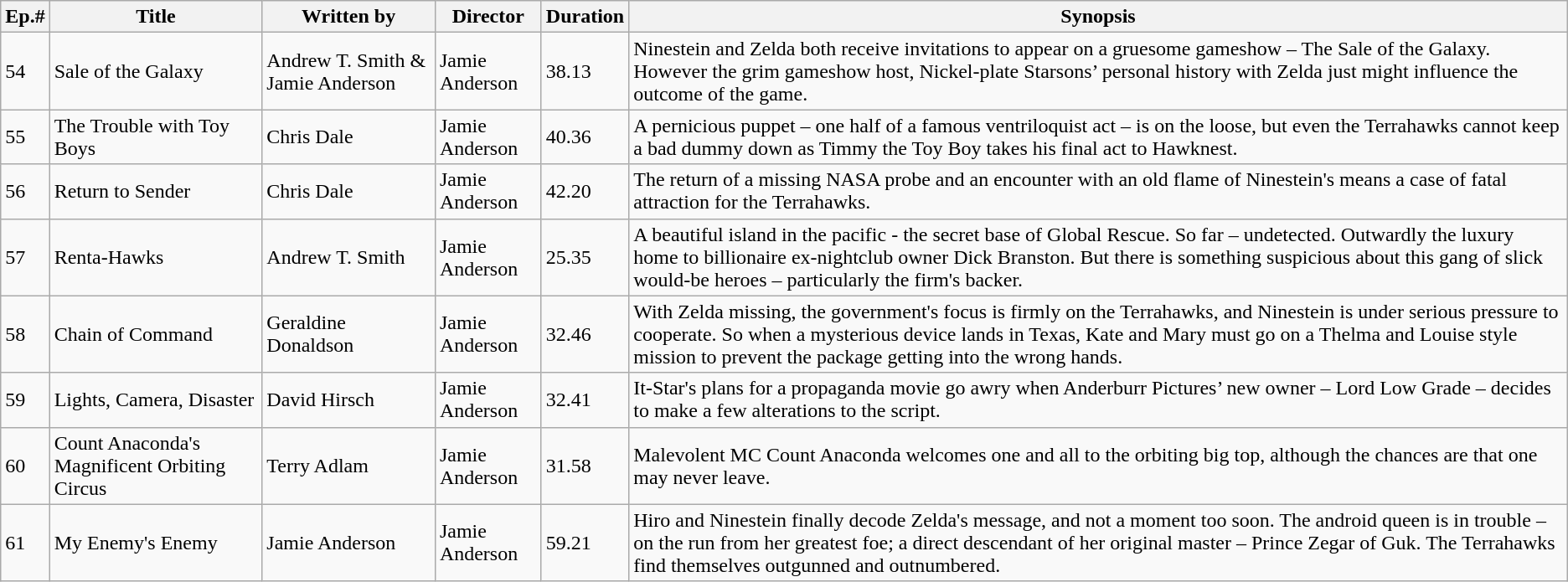<table class="wikitable">
<tr>
<th>Ep.#</th>
<th>Title</th>
<th>Written by</th>
<th>Director</th>
<th>Duration</th>
<th>Synopsis</th>
</tr>
<tr>
<td>54</td>
<td>Sale of the Galaxy</td>
<td>Andrew T. Smith & Jamie Anderson</td>
<td>Jamie Anderson</td>
<td>38.13</td>
<td>Ninestein and Zelda both receive invitations to appear on a gruesome gameshow – The Sale of the Galaxy. However the grim gameshow host, Nickel-plate Starsons’ personal history with Zelda just might influence the outcome of the game.</td>
</tr>
<tr>
<td>55</td>
<td>The Trouble with Toy Boys</td>
<td>Chris Dale</td>
<td>Jamie Anderson</td>
<td>40.36</td>
<td>A pernicious puppet – one half of a famous ventriloquist act – is on the loose, but even the Terrahawks cannot keep a bad dummy down as Timmy the Toy Boy takes his final act to Hawknest.</td>
</tr>
<tr>
<td>56</td>
<td>Return to Sender</td>
<td>Chris Dale</td>
<td>Jamie Anderson</td>
<td>42.20</td>
<td>The return of a missing NASA probe and an encounter with an old flame of Ninestein's means a case of fatal attraction for the Terrahawks.</td>
</tr>
<tr>
<td>57</td>
<td>Renta-Hawks</td>
<td>Andrew T. Smith</td>
<td>Jamie Anderson</td>
<td>25.35</td>
<td>A beautiful island in the pacific - the secret base of Global Rescue. So far – undetected. Outwardly the luxury home to billionaire ex-nightclub owner Dick Branston. But there is something suspicious about this gang of slick would-be heroes – particularly the firm's backer.</td>
</tr>
<tr>
<td>58</td>
<td>Chain of Command</td>
<td>Geraldine Donaldson</td>
<td>Jamie Anderson</td>
<td>32.46</td>
<td>With Zelda missing, the government's focus is firmly on the Terrahawks, and Ninestein is under serious pressure to cooperate. So when a mysterious device lands in Texas, Kate and Mary must go on a Thelma and Louise style mission to prevent the package getting into the wrong hands.</td>
</tr>
<tr>
<td>59</td>
<td>Lights, Camera, Disaster</td>
<td>David Hirsch</td>
<td>Jamie Anderson</td>
<td>32.41</td>
<td>It-Star's plans for a propaganda movie go awry when Anderburr Pictures’ new owner – Lord Low Grade – decides to make a few alterations to the script.</td>
</tr>
<tr>
<td>60</td>
<td>Count Anaconda's Magnificent Orbiting Circus</td>
<td>Terry Adlam</td>
<td>Jamie Anderson</td>
<td>31.58</td>
<td>Malevolent MC Count Anaconda welcomes one and all to the orbiting big top, although the chances are that one may never leave.</td>
</tr>
<tr>
<td>61</td>
<td>My Enemy's Enemy</td>
<td>Jamie Anderson</td>
<td>Jamie Anderson</td>
<td>59.21</td>
<td>Hiro and Ninestein finally decode Zelda's message, and not a moment too soon. The android queen is in trouble – on the run from her greatest foe; a direct descendant of her original master – Prince Zegar of Guk. The Terrahawks find themselves outgunned and outnumbered.</td>
</tr>
</table>
